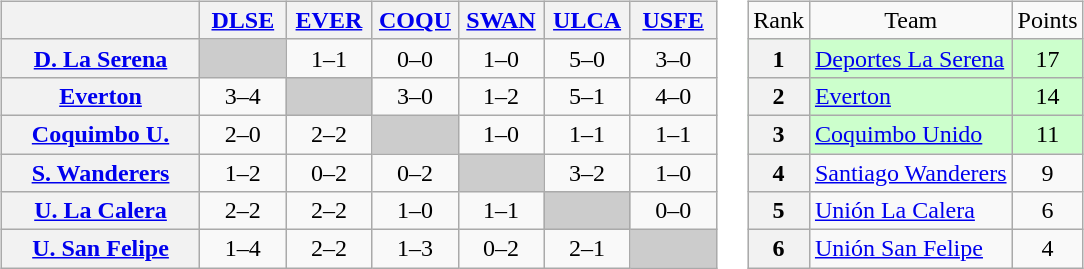<table>
<tr>
<td><br><table class="wikitable" style="text-align:center">
<tr>
<th width="125"> </th>
<th width="50"><a href='#'>DLSE</a></th>
<th width="50"><a href='#'>EVER</a></th>
<th width="50"><a href='#'>COQU</a></th>
<th width="50"><a href='#'>SWAN</a></th>
<th width="50"><a href='#'>ULCA</a></th>
<th width="50"><a href='#'>USFE</a></th>
</tr>
<tr>
<th><a href='#'>D. La Serena</a></th>
<td bgcolor="#CCCCCC"></td>
<td>1–1</td>
<td>0–0</td>
<td>1–0</td>
<td>5–0</td>
<td>3–0</td>
</tr>
<tr>
<th><a href='#'>Everton</a></th>
<td>3–4</td>
<td bgcolor="#CCCCCC"></td>
<td>3–0</td>
<td>1–2</td>
<td>5–1</td>
<td>4–0</td>
</tr>
<tr>
<th><a href='#'>Coquimbo U.</a></th>
<td>2–0</td>
<td>2–2</td>
<td bgcolor="#CCCCCC"></td>
<td>1–0</td>
<td>1–1</td>
<td>1–1</td>
</tr>
<tr>
<th><a href='#'>S. Wanderers</a></th>
<td>1–2</td>
<td>0–2</td>
<td>0–2</td>
<td bgcolor="#CCCCCC"></td>
<td>3–2</td>
<td>1–0</td>
</tr>
<tr>
<th><a href='#'>U. La Calera</a></th>
<td>2–2</td>
<td>2–2</td>
<td>1–0</td>
<td>1–1</td>
<td bgcolor="#CCCCCC"></td>
<td>0–0</td>
</tr>
<tr>
<th><a href='#'>U. San Felipe</a></th>
<td>1–4</td>
<td>2–2</td>
<td>1–3</td>
<td>0–2</td>
<td>2–1</td>
<td bgcolor="#CCCCCC"></td>
</tr>
</table>
</td>
<td><br><table class="wikitable" style="text-align: center;">
<tr>
<td>Rank</td>
<td>Team</td>
<td>Points</td>
</tr>
<tr bgcolor="#ccffcc">
<th>1</th>
<td style="text-align: left;"><a href='#'>Deportes La Serena</a></td>
<td>17</td>
</tr>
<tr bgcolor=#ccffcc>
<th>2</th>
<td style="text-align: left;"><a href='#'>Everton</a></td>
<td>14</td>
</tr>
<tr bgcolor=#ccffcc>
<th>3</th>
<td style="text-align: left;"><a href='#'>Coquimbo Unido</a></td>
<td>11</td>
</tr>
<tr>
<th>4</th>
<td style="text-align: left;"><a href='#'>Santiago Wanderers</a></td>
<td>9</td>
</tr>
<tr>
<th>5</th>
<td style="text-align: left;"><a href='#'>Unión La Calera</a></td>
<td>6</td>
</tr>
<tr>
<th>6</th>
<td style="text-align: left;"><a href='#'>Unión San Felipe</a></td>
<td>4</td>
</tr>
</table>
</td>
</tr>
</table>
